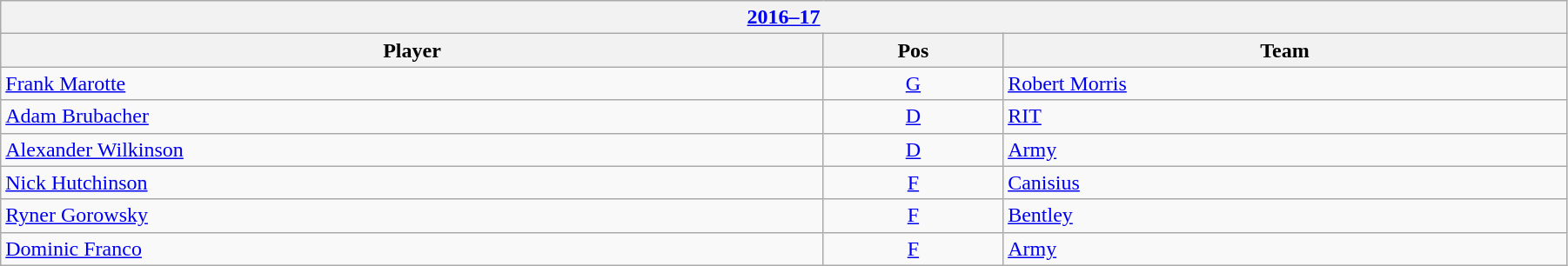<table class="wikitable" width=95%>
<tr>
<th colspan=3><a href='#'>2016–17</a></th>
</tr>
<tr>
<th>Player</th>
<th>Pos</th>
<th>Team</th>
</tr>
<tr>
<td><a href='#'>Frank Marotte</a></td>
<td style="text-align:center;"><a href='#'>G</a></td>
<td><a href='#'>Robert Morris</a></td>
</tr>
<tr>
<td><a href='#'>Adam Brubacher</a></td>
<td style="text-align:center;"><a href='#'>D</a></td>
<td><a href='#'>RIT</a></td>
</tr>
<tr>
<td><a href='#'>Alexander Wilkinson</a></td>
<td style="text-align:center;"><a href='#'>D</a></td>
<td><a href='#'>Army</a></td>
</tr>
<tr>
<td><a href='#'>Nick Hutchinson</a></td>
<td style="text-align:center;"><a href='#'>F</a></td>
<td><a href='#'>Canisius</a></td>
</tr>
<tr>
<td><a href='#'>Ryner Gorowsky</a></td>
<td style="text-align:center;"><a href='#'>F</a></td>
<td><a href='#'>Bentley</a></td>
</tr>
<tr>
<td><a href='#'>Dominic Franco</a></td>
<td style="text-align:center;"><a href='#'>F</a></td>
<td><a href='#'>Army</a></td>
</tr>
</table>
